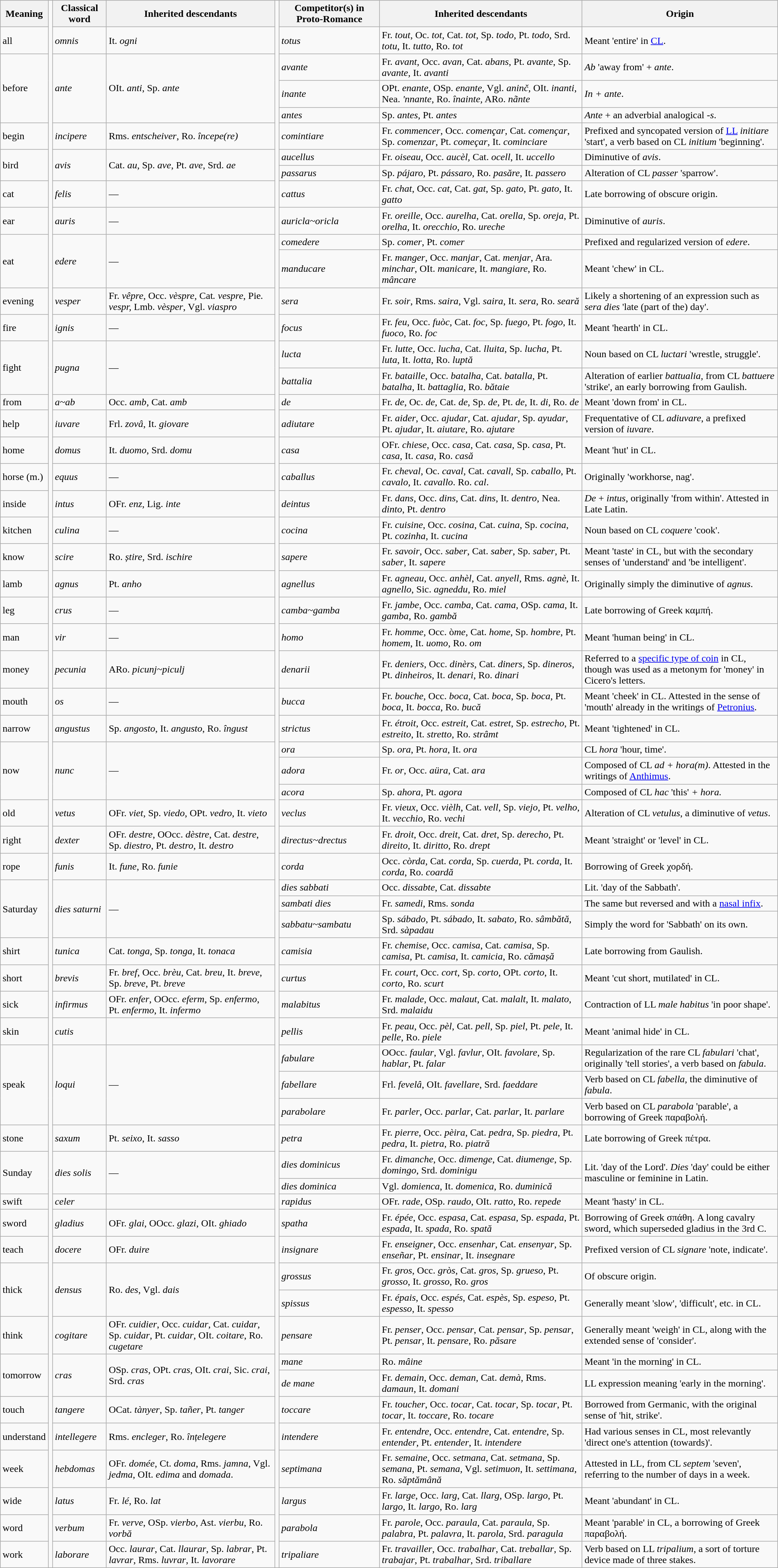<table class="wikitable" style="margin-left: auto; margin-right: auto; border: none;">
<tr>
<th>Meaning</th>
<td rowspan="62"></td>
<th>Classical word</th>
<th>Inherited descendants</th>
<td rowspan="62"></td>
<th>Competitor(s) in Proto-Romance</th>
<th>Inherited descendants</th>
<th>Origin</th>
</tr>
<tr>
<td>all</td>
<td><em>omnis</em></td>
<td>It. <em>ogni</em></td>
<td><em>totus</em></td>
<td>Fr. <em>tout</em>, Oc. <em>tot</em>, Cat. <em>tot</em>, Sp. <em>todo</em>, Pt. <em>todo</em>, Srd. <em>totu</em>, It. <em>tutto</em>, Ro. <em>tot</em></td>
<td>Meant 'entire' in <a href='#'>CL</a>.</td>
</tr>
<tr>
<td rowspan="3">before</td>
<td rowspan="3"><em>ante</em></td>
<td rowspan="3">OIt. <em>anti</em>, Sp. <em>ante</em></td>
<td><em>avante</em></td>
<td>Fr. <em>avant</em>, Occ. <em>avan</em>, Cat. <em>abans</em>, Pt. <em>avante</em>, Sp. <em>avante,</em> It. <em>avanti</em></td>
<td><em>Ab</em> 'away from' + <em>ante</em>.</td>
</tr>
<tr>
<td><em>inante</em></td>
<td>OPt. <em>enante</em>, OSp. <em>enante</em>, Vgl. <em>aninč</em>, OIt.<em></em> <em>inanti</em>, Nea. <em>'nnante</em>, Ro. <em>înainte,</em> ARo. <em>nãnte</em></td>
<td><em>In +</em> <em>ante</em>.</td>
</tr>
<tr>
<td><em>antes</em></td>
<td>Sp. <em>antes</em>, Pt. <em>antes</em></td>
<td><em>Ante</em> + an adverbial analogical <em>-s</em>.</td>
</tr>
<tr>
<td>begin</td>
<td><em>incipere</em></td>
<td>Rms. <em>entscheiver</em>, Ro. <em>începe(re)</em></td>
<td><em>comintiare</em></td>
<td>Fr. <em>commencer</em>, Occ. <em>començar</em>, Cat. <em>començar</em>, Sp. <em>comenzar</em>, Pt. <em>começar</em>, It. <em>cominciare</em></td>
<td>Prefixed and syncopated version of <a href='#'>LL</a> <em>initiare</em> 'start', a verb based on CL <em>initium</em> 'beginning'.</td>
</tr>
<tr>
<td rowspan="2">bird</td>
<td rowspan="2"><em>avis</em></td>
<td rowspan="2">Cat. <em>au</em>, Sp. <em>ave</em>, Pt. <em>ave</em>, Srd. <em>ae</em></td>
<td><em>aucellus</em></td>
<td>Fr. <em>oiseau</em>, Occ. <em>aucèl,</em> Cat. <em>ocell</em>, It. <em>uccello</em></td>
<td>Diminutive of <em>avis</em>.</td>
</tr>
<tr>
<td><em>passarus</em></td>
<td>Sp. <em>pájaro</em>, Pt. <em>pássaro</em>, Ro. <em>pasăre</em>, It. <em>passero</em></td>
<td>Alteration of CL <em>passer</em> 'sparrow'.</td>
</tr>
<tr>
<td>cat</td>
<td><em>felis</em></td>
<td>—</td>
<td><em>cattus</em></td>
<td>Fr. <em>chat</em>, Occ. <em>cat</em>, Cat. <em>gat</em>, Sp. <em>gato</em>, Pt. <em>gato</em>, It. <em>gatto</em></td>
<td>Late borrowing of obscure origin.</td>
</tr>
<tr>
<td>ear</td>
<td><em>auris</em></td>
<td>—</td>
<td><em>auricla~oricla</em></td>
<td>Fr. <em>oreille</em>, Occ. <em>aurelha</em>, Cat. <em>orella</em>, Sp. <em>oreja</em>, Pt. <em>orelha</em>, It. <em>orecchio</em>, Ro. <em>ureche</em></td>
<td>Diminutive of <em>auris</em>.</td>
</tr>
<tr>
<td rowspan="2">eat</td>
<td rowspan="2"><em>edere</em></td>
<td rowspan="2">—</td>
<td><em>comedere</em></td>
<td>Sp. <em>comer</em>, Pt. <em>comer</em></td>
<td>Prefixed and regularized version of <em>edere</em>.</td>
</tr>
<tr>
<td><em>manducare</em></td>
<td>Fr. <em>manger</em>, Occ. <em>manjar</em>, Cat. <em>menjar</em>, Ara. <em>minchar</em>, OIt. <em>manicare</em>, It. <em>mangiare</em>, Ro. <em>mâncare</em></td>
<td>Meant 'chew' in CL.</td>
</tr>
<tr>
<td>evening</td>
<td><em>vesper</em></td>
<td>Fr. <em>vêpre</em>, Occ. <em>vèspre,</em> Cat<em>. vespre</em>, Pie<em>. vespr,</em> Lmb. <em>vèsper</em>, Vgl. <em>viaspro</em></td>
<td><em>sera</em></td>
<td>Fr. <em>soir</em>, Rms. <em>saira</em>, Vgl. <em>saira</em>, It. <em>sera</em>, Ro. <em>seară</em></td>
<td>Likely a shortening of an expression such as <em>sera dies</em> 'late (part of the) day'.</td>
</tr>
<tr>
<td>fire</td>
<td><em>ignis</em></td>
<td>—</td>
<td><em>focus</em></td>
<td>Fr. <em>feu</em>, Occ. <em>fuòc</em>, Cat. <em>foc</em>, Sp. <em>fuego</em>, Pt. <em>fogo</em>, It. <em>fuoco</em>, Ro. <em>foc</em></td>
<td>Meant 'hearth' in CL.</td>
</tr>
<tr>
<td rowspan="2">fight</td>
<td rowspan="2"><em>pugna</em></td>
<td rowspan="2">—</td>
<td><em>lucta</em></td>
<td>Fr. <em>lutte</em>, Occ. <em>lucha</em>, Cat. <em>lluita</em>, Sp. <em>lucha</em>, Pt. <em>luta</em>, It. <em>lotta</em>, Ro. <em>luptă</em></td>
<td>Noun based on CL <em>luctari</em> 'wrestle, struggle'.</td>
</tr>
<tr>
<td><em>battalia</em></td>
<td>Fr. <em>bataille</em>, Occ. <em>batalha</em>, Cat. <em>batalla</em>, Pt. <em>batalha</em>, It. <em>battaglia</em>, Ro. <em>bătaie</em></td>
<td>Alteration of earlier <em>battualia,</em> from CL <em>battuere</em> 'strike', an early borrowing from Gaulish.</td>
</tr>
<tr>
<td>from</td>
<td><em>a~ab</em></td>
<td>Occ. <em>amb</em>, Cat. <em>amb</em></td>
<td><em>de</em></td>
<td>Fr. <em>de</em>, Oc. <em>de</em>, Cat. <em>de</em>, Sp. <em>de</em>, Pt. <em>de</em>, It. <em>di</em>, Ro. <em>de</em></td>
<td>Meant 'down from' in CL.</td>
</tr>
<tr>
<td>help</td>
<td><em>iuvare</em></td>
<td>Frl. <em>zovâ</em>, It. <em>giovare</em></td>
<td><em>adiutare</em></td>
<td>Fr. <em>aider</em>, Occ. <em>ajudar</em>, Cat. <em>ajudar</em>, Sp. <em>ayudar</em>, Pt. <em>ajudar</em>, It. <em>aiutare</em>, Ro. <em>ajutare</em></td>
<td>Frequentative of CL <em>adiuvare</em>, a prefixed version of <em>iuvare</em>.</td>
</tr>
<tr>
<td>home</td>
<td><em>domus</em></td>
<td>It. <em>duomo</em>,<em></em> Srd. <em>domu</em></td>
<td><em>casa</em></td>
<td>OFr. <em>chiese</em>,<em></em> Occ. <em>casa</em>, Cat. <em>casa</em>, Sp. <em>casa</em>, Pt. <em>casa</em>, It. <em>casa</em>, Ro. <em>casă</em></td>
<td>Meant 'hut' in CL.</td>
</tr>
<tr>
<td>horse (m.)</td>
<td><em>equus</em></td>
<td>—</td>
<td><em>caballus</em></td>
<td>Fr. <em>cheval</em>, Oc. <em>caval</em>, Cat. <em>cavall</em>, Sp. <em>caballo</em>, Pt. <em>cavalo</em>, It. <em>cavallo</em>. Ro. <em>cal</em>.</td>
<td>Originally 'workhorse, nag'.</td>
</tr>
<tr>
<td>inside</td>
<td><em>intus</em></td>
<td>OFr. <em>enz</em>, Lig. <em>inte</em></td>
<td><em>deintus</em></td>
<td>Fr. <em>dans</em>, Occ. <em>dins</em>, Cat. <em>dins</em>, It. <em>dentro</em>, Nea. <em>dinto</em>, Pt. <em>dentro</em></td>
<td><em>De</em> + <em>intus</em>, originally 'from within'. Attested in Late Latin.</td>
</tr>
<tr>
<td>kitchen</td>
<td><em>culina</em></td>
<td>—</td>
<td><em>cocina</em></td>
<td>Fr. <em>cuisine</em>, Occ. <em>cosina</em>, Cat. <em>cuina</em>, Sp. <em>cocina</em>, Pt. <em>cozinha</em>, It. <em>cucina</em></td>
<td>Noun based on CL <em>coquere</em> 'cook'.</td>
</tr>
<tr>
<td>know</td>
<td><em>scire</em></td>
<td>Ro. <em>știre</em>, Srd. <em>ischire</em></td>
<td><em>sapere</em></td>
<td>Fr. <em>savoir</em>, Occ. <em>saber</em>, Cat. <em>saber</em>, Sp. <em>saber</em>, Pt. <em>saber</em>, It. <em>sapere</em></td>
<td>Meant 'taste' in CL, but with the secondary senses of 'understand' and 'be intelligent'.</td>
</tr>
<tr>
<td>lamb</td>
<td><em>agnus</em></td>
<td>Pt. <em>anho</em></td>
<td><em>agnellus</em></td>
<td>Fr. <em>agneau</em>, Occ. <em>anhèl</em>, Cat. <em>anyell</em>, Rms. <em>agnè</em>, It. <em>agnello</em>, Sic. <em>agneddu</em>, Ro. <em>miel</em></td>
<td>Originally simply the diminutive of <em>agnus</em>.</td>
</tr>
<tr>
<td>leg</td>
<td><em>crus</em></td>
<td>—</td>
<td><em>camba~gamba</em></td>
<td>Fr. <em>jambe</em>, Occ. <em>camba</em>, Cat. <em>cama</em>, OSp. <em>cama</em>, It. <em>gamba</em>, Ro. <em>gambă</em></td>
<td>Late borrowing of Greek καμπή.</td>
</tr>
<tr>
<td>man</td>
<td><em>vir</em></td>
<td>—</td>
<td><em>homo</em></td>
<td>Fr. <em>homme</em>, Occ. ò<em>me</em>, Cat. <em>home</em>, Sp. <em>hombre</em>, Pt. <em>homem</em>, It. <em>uomo</em>, Ro. <em>om</em></td>
<td>Meant 'human being' in CL.</td>
</tr>
<tr>
<td>money</td>
<td><em>pecunia</em></td>
<td>ARo. <em>picunj~piculj</em></td>
<td><em>denarii</em></td>
<td>Fr. <em>deniers</em>, Occ. <em>dinèrs</em>, Cat. <em>diners</em>, Sp. <em>dineros</em>, Pt. <em>dinheiros</em>, It. <em>denari</em>, Ro. <em>dinari</em></td>
<td>Referred to a <a href='#'>specific type of coin</a> in CL, though was used as a metonym for 'money' in Cicero's letters.</td>
</tr>
<tr>
<td>mouth</td>
<td><em>os</em></td>
<td>—</td>
<td><em>bucca</em></td>
<td>Fr. <em>bouche</em>, Occ. <em>boca</em>, Cat. <em>boca</em>, Sp. <em>boca</em>, Pt. <em>boca</em>, It. <em>bocca</em>, Ro. <em>bucă</em></td>
<td>Meant 'cheek' in CL. Attested in the sense of 'mouth' already in the writings of <a href='#'>Petronius</a>.</td>
</tr>
<tr>
<td>narrow</td>
<td><em>angustus</em></td>
<td>Sp. <em>angosto</em>, It. <em>angusto</em>, Ro. <em>îngust</em></td>
<td><em>strictus</em></td>
<td>Fr. <em>étroit</em>, Occ. <em>estreit</em>, Cat. <em>estret</em>, Sp. <em>estrecho</em>, Pt. <em>estreito</em>, It. <em>stretto</em>, Ro. <em>strâmt</em></td>
<td>Meant 'tightened' in CL.</td>
</tr>
<tr>
<td rowspan="3">now</td>
<td rowspan="3"><em>nunc</em></td>
<td rowspan="3">—</td>
<td><em>ora</em></td>
<td>Sp. <em>ora</em>, Pt. <em>hora</em>, It. <em>ora</em></td>
<td>CL <em>hora</em> 'hour, time'.</td>
</tr>
<tr>
<td><em>adora</em></td>
<td>Fr. <em>or</em>, Occ. <em>aüra</em>, Cat. <em>ara</em></td>
<td>Composed of CL <em>ad + hora(m)</em>. Attested in the writings of <a href='#'>Anthimus</a>.</td>
</tr>
<tr>
<td><em>acora</em></td>
<td>Sp. <em>ahora</em>, Pt. <em>agora</em></td>
<td>Composed of CL <em>hac</em> 'this' <em>+ hora.</em></td>
</tr>
<tr>
<td>old</td>
<td><em>vetus</em></td>
<td>OFr. <em>viet</em>, Sp. <em>viedo</em>, OPt. <em>vedro</em>, It. <em>vieto</em></td>
<td><em>veclus</em></td>
<td>Fr. <em>vieux</em>, Occ. <em>vièlh</em>, Cat. <em>vell</em>, Sp. <em>viejo</em>, Pt. <em>velho</em>, It. <em>vecchio</em>, Ro. <em>vechi</em></td>
<td>Alteration of CL <em>vetulus</em>, a diminutive of <em>vetus</em>.</td>
</tr>
<tr>
<td>right</td>
<td><em>dexter</em></td>
<td>OFr. <em>destre</em>, OOcc. <em>dèstre</em>, Cat. <em>destre</em>, Sp. <em>diestro</em>, Pt. <em>destro</em>,<em></em> It. <em>destro</em></td>
<td><em>directus~drectus</em></td>
<td>Fr. <em>droit</em>, Occ. <em>dreit</em>, Cat. <em>dret</em>, Sp. <em>derecho</em>, Pt. <em>direito</em>, It. <em>diritto</em>, Ro. <em>drept</em></td>
<td>Meant 'straight' or 'level' in CL.</td>
</tr>
<tr>
<td>rope</td>
<td><em>funis</em></td>
<td>It. <em>fune</em>, Ro. <em>funie</em></td>
<td><em>corda</em></td>
<td>Occ. <em>còrda</em>, Cat. <em>corda</em>, Sp. <em>cuerda</em>, Pt. <em>corda</em>, It. <em>corda</em>, Ro. <em>coardă</em></td>
<td>Borrowing of Greek χορδή.</td>
</tr>
<tr>
<td rowspan="3">Saturday</td>
<td rowspan="3"><em>dies saturni</em></td>
<td rowspan="3">—</td>
<td><em>dies sabbati</em></td>
<td>Occ. <em>dissabte</em>, Cat. <em>dissabte</em></td>
<td>Lit. 'day of the Sabbath'.</td>
</tr>
<tr>
<td><em>sambati dies</em></td>
<td>Fr. <em>samedi</em>, Rms. <em>sonda</em></td>
<td>The same but reversed and with a <a href='#'>nasal infix</a>.</td>
</tr>
<tr>
<td><em>sabbatu~sambatu</em></td>
<td>Sp. <em>sábado</em>, Pt. <em>sábado</em>, It. <em>sabato,</em> Ro. <em>sâmbătă</em>,<em></em> Srd. <em>sàpadau</em></td>
<td>Simply the word for 'Sabbath' on its own.</td>
</tr>
<tr>
<td>shirt</td>
<td><em>tunica</em></td>
<td>Cat. <em>tonga</em>, Sp. <em>tonga</em>, It. <em>tonaca</em></td>
<td><em>camisia</em></td>
<td>Fr. <em>chemise</em>, Occ. <em>camisa</em>, Cat. <em>camisa</em>, Sp. <em>camisa</em>, Pt. <em>camisa</em>, It. <em>camicia</em>, Ro. <em>cămașă</em></td>
<td>Late borrowing from Gaulish.</td>
</tr>
<tr>
<td>short</td>
<td><em>brevis</em></td>
<td>Fr. <em>bref</em>, Occ. <em>brèu</em>, Cat. <em>breu</em>, It. <em>breve</em>, Sp. <em>breve</em>, Pt. <em>breve</em></td>
<td><em>curtus</em></td>
<td>Fr. <em>court</em>, Occ. <em>cort</em>, Sp. <em>corto</em>, OPt. <em>corto</em>, It. <em>corto</em>, Ro. <em>scurt</em></td>
<td>Meant 'cut short, mutilated' in CL.</td>
</tr>
<tr>
<td>sick</td>
<td><em>infirmus</em></td>
<td>OFr. <em>enfer</em>, OOcc. <em>eferm</em>, Sp. <em>enfermo</em>, Pt. <em>enfermo</em>, It. <em>infermo</em></td>
<td><em>malabitus</em></td>
<td>Fr. <em>malade</em>, Occ. <em>malaut</em>, Cat. <em>malalt</em>, It. <em>malato</em>, Srd. <em>malaidu</em></td>
<td>Contraction of LL <em>male habitus</em> 'in poor shape'.</td>
</tr>
<tr>
<td>skin</td>
<td><em>cutis</em></td>
<td></td>
<td><em>pellis</em></td>
<td>Fr. <em>peau</em>, Occ. <em>pèl</em>, Cat. <em>pell</em>, Sp. <em>piel</em>, Pt. <em>pele</em>, It. <em>pelle</em>, Ro. <em>piele</em></td>
<td>Meant 'animal hide' in CL.</td>
</tr>
<tr>
<td rowspan="3">speak</td>
<td rowspan="3"><em>loqui</em></td>
<td rowspan="3">—</td>
<td><em>fabulare</em></td>
<td>OOcc. <em>faular</em>, Vgl. <em>favlur</em>, OIt. <em>favolare</em>, Sp. <em>hablar</em>, Pt. <em>falar</em></td>
<td>Regularization of the rare CL <em>fabulari</em> 'chat', originally 'tell stories', a verb based on <em>fabula</em>.</td>
</tr>
<tr>
<td><em>fabellare</em></td>
<td>Frl. <em>fevelâ</em>, OIt. <em>favellare</em>, Srd. <em>faeddare</em></td>
<td>Verb based on CL <em>fabella,</em> the diminutive of <em>fabula</em>.</td>
</tr>
<tr>
<td><em>parabolare</em></td>
<td>Fr. <em>parler</em>, Occ. <em>parlar</em>, Cat. <em>parlar</em>, It. <em>parlare</em></td>
<td>Verb based on CL <em>parabola</em> 'parable', a borrowing of Greek παραβολή.</td>
</tr>
<tr>
<td>stone</td>
<td><em>saxum</em></td>
<td>Pt. <em>seixo</em>,<em></em> It. <em>sasso</em></td>
<td><em>petra</em></td>
<td>Fr. <em>pierre</em>, Occ. <em>pèira</em>, Cat. <em>pedra</em>, Sp. <em>piedra</em>, Pt. <em>pedra</em>, It. <em>pietra</em>, Ro. <em>piatră</em></td>
<td>Late borrowing of Greek πέτρα.</td>
</tr>
<tr>
<td rowspan="2">Sunday</td>
<td rowspan="2"><em>dies solis</em></td>
<td rowspan="2">—</td>
<td><em>dies dominicus</em></td>
<td>Fr. <em>dimanche</em>, Occ. <em>dimenge</em>, Cat. <em>diumenge</em>, Sp. <em>domingo</em>, Srd. <em>dominigu</em></td>
<td rowspan="2">Lit. 'day of the Lord'. <em>Dies</em> 'day' could be either masculine or feminine in Latin.</td>
</tr>
<tr>
<td><em>dies dominica</em></td>
<td>Vgl. <em>domienca</em>, It. <em>domenica</em>, Ro. <em>duminică</em></td>
</tr>
<tr>
<td>swift</td>
<td><em>celer</em></td>
<td></td>
<td><em>rapidus</em></td>
<td>OFr. <em>rade</em>, OSp. <em>raudo</em>, OIt. <em>ratto</em>, Ro. <em>repede</em></td>
<td>Meant 'hasty' in CL.</td>
</tr>
<tr>
<td>sword</td>
<td><em>gladius</em></td>
<td>OFr. <em>glai</em>, OOcc. <em>glazi</em>, OIt. <em>ghiado</em></td>
<td><em>spatha</em></td>
<td>Fr. <em>épée</em>, Occ. <em>espasa</em>, Cat. <em>espasa</em>, Sp. <em>espada</em>, Pt. <em>espada</em>, It. <em>spada</em>, Ro. <em>spată</em></td>
<td>Borrowing of Greek σπάθη. A long cavalry sword, which superseded gladius in the 3rd C.</td>
</tr>
<tr>
<td>teach</td>
<td><em>docere</em></td>
<td>OFr. <em>duire</em></td>
<td><em>insignare</em></td>
<td>Fr. <em>enseigner</em>, Occ. <em>ensenhar</em>, Cat. <em>ensenyar</em>, Sp. <em>enseñar</em>, Pt. <em>ensinar</em>, It. <em>insegnare</em></td>
<td>Prefixed version of CL <em>signare</em> 'note, indicate'.</td>
</tr>
<tr>
<td rowspan="2">thick</td>
<td rowspan="2"><em>densus</em></td>
<td rowspan="2">Ro. <em>des</em>, Vgl. <em>dais</em></td>
<td><em>grossus</em></td>
<td>Fr. <em>gros</em>, Occ. <em>gròs</em>, Cat. <em>gros</em>, Sp. <em>grueso</em>, Pt. <em>grosso</em>, It. <em>grosso</em>, Ro. <em>gros</em></td>
<td>Of obscure origin.</td>
</tr>
<tr>
<td><em>spissus</em></td>
<td>Fr. <em>épais</em>, Occ. <em>espés</em>, Cat. <em>espès</em>, Sp. <em>espeso</em>, Pt. <em>espesso</em>, It. <em>spesso</em></td>
<td>Generally meant 'slow', 'difficult', etc. in CL.</td>
</tr>
<tr>
<td>think</td>
<td><em>cogitare</em></td>
<td>OFr. <em>cuidier</em>, Occ. <em>cuidar</em>, Cat. <em>cuidar</em>, Sp. <em>cuidar</em>, Pt. <em>cuidar</em>,<em></em> OIt. <em>coitare</em>, Ro. <em>cugetare</em></td>
<td><em>pensare</em></td>
<td>Fr. <em>penser</em>, Occ. <em>pensar</em>, Cat. <em>pensar</em>, Sp. <em>pensar</em>, Pt. <em>pensar</em>, It. <em>pensare</em>, Ro. <em>păsare</em></td>
<td>Generally meant 'weigh' in CL, along with the extended sense of 'consider'.</td>
</tr>
<tr>
<td rowspan="2">tomorrow</td>
<td rowspan="2"><em>cras</em></td>
<td rowspan="2">OSp. <em>cras</em>, OPt. <em>cras</em>, OIt. <em>crai</em>, Sic. <em>crai</em>, Srd. <em>cras</em></td>
<td><em>mane</em></td>
<td>Ro. <em>mâine</em></td>
<td>Meant 'in the morning' in CL.</td>
</tr>
<tr>
<td><em>de mane</em></td>
<td>Fr. <em>demain</em>, Occ. <em>deman</em>, Cat. <em>demà</em>, Rms. <em>damaun</em>, It. <em>domani</em></td>
<td>LL expression meaning 'early in the morning'.</td>
</tr>
<tr>
<td>touch</td>
<td><em>tangere</em></td>
<td>OCat. <em>tànyer</em>, Sp. <em>tañer</em>,<em></em> Pt. <em>tanger</em></td>
<td><em>toccare</em></td>
<td>Fr. <em>toucher</em>, Occ. <em>tocar</em>, Cat. <em>tocar</em>, Sp. <em>tocar</em>, Pt. <em>tocar</em>, It. <em>toccare</em>, Ro. <em>tocare</em></td>
<td>Borrowed from Germanic, with the original sense of 'hit, strike'.</td>
</tr>
<tr>
<td>understand</td>
<td><em>intellegere</em></td>
<td>Rms. <em>encleger</em>, Ro. <em>înțelegere</em></td>
<td><em>intendere</em></td>
<td>Fr. <em>entendre</em>, Occ. <em>entendre</em>, Cat. <em>entendre</em>, Sp. <em>entender</em>, Pt. <em>entender</em>, It. <em>intendere</em></td>
<td>Had various senses in CL, most relevantly 'direct one's attention (towards)'.</td>
</tr>
<tr>
<td>week</td>
<td><em>hebdomas</em></td>
<td>OFr. <em>domée</em>, Ct. <em>doma</em>, Rms. <em>jamna</em>, Vgl. <em>jedma</em>, OIt. <em>edima</em> and <em>domada</em>.</td>
<td><em>septimana</em></td>
<td>Fr. <em>semaine</em>, Occ. <em>setmana</em>, Cat. <em>setmana</em>, Sp. <em>semana</em>, Pt. <em>semana</em>,  Vgl. <em>setimuon</em>, It. <em>settimana</em>, Ro. <em>săptămână</em></td>
<td>Attested in LL, from CL <em>septem</em> 'seven', referring to the number of days in a week.</td>
</tr>
<tr>
<td>wide</td>
<td><em>latus</em></td>
<td>Fr. <em>lé</em>, Ro. <em>lat</em></td>
<td><em>largus</em></td>
<td>Fr. <em>large</em>, Occ. <em>larg</em>, Cat. <em>llarg</em>, OSp. <em>largo</em>,<em></em> Pt. <em>largo</em>, It. <em>largo</em>, Ro. <em>larg</em></td>
<td>Meant 'abundant' in CL.</td>
</tr>
<tr>
<td>word</td>
<td><em>verbum</em></td>
<td>Fr. <em>verve</em>,<em></em> OSp. <em>vierbo</em>, Ast. <em>vierbu</em>, Ro. <em>vorbă</em></td>
<td><em>parabola</em></td>
<td>Fr. <em>parole</em>, Occ. <em>paraula</em>, Cat. <em>paraula</em>, Sp. <em>palabra</em>, Pt. <em>palavra</em>, It. <em>parola</em>, Srd. <em>paragula</em></td>
<td>Meant 'parable' in CL, a borrowing of Greek παραβολή.</td>
</tr>
<tr>
<td>work</td>
<td><em>laborare</em></td>
<td>Occ. <em>laurar</em>, Cat. <em>llaurar</em>, Sp. <em>labrar</em>,<em></em> Pt. <em>lavrar</em>, Rms. <em>luvrar</em>, It. <em>lavorare</em></td>
<td><em>tripaliare</em></td>
<td>Fr. <em>travailler</em>, Occ. <em>trabalhar</em>, Cat. <em>treballar</em>, Sp. <em>trabajar</em>, Pt. <em>trabalhar</em>, Srd. <em>triballare</em></td>
<td>Verb based on LL <em>tripalium</em>, a sort of torture device made of three stakes.</td>
</tr>
</table>
